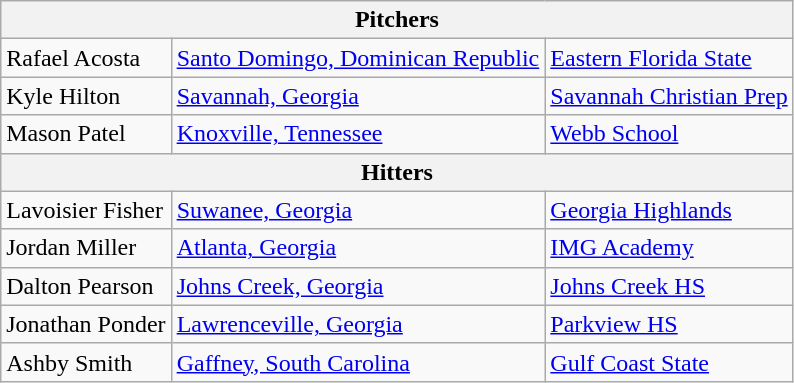<table class="wikitable">
<tr>
<th colspan=3>Pitchers</th>
</tr>
<tr>
<td>Rafael Acosta</td>
<td><a href='#'>Santo Domingo, Dominican Republic</a></td>
<td><a href='#'>Eastern Florida State</a></td>
</tr>
<tr>
<td>Kyle Hilton</td>
<td><a href='#'>Savannah, Georgia</a></td>
<td><a href='#'>Savannah Christian Prep</a></td>
</tr>
<tr>
<td>Mason Patel</td>
<td><a href='#'>Knoxville, Tennessee</a></td>
<td><a href='#'>Webb School</a></td>
</tr>
<tr>
<th colspan=3>Hitters</th>
</tr>
<tr>
<td>Lavoisier Fisher</td>
<td><a href='#'>Suwanee, Georgia</a></td>
<td><a href='#'>Georgia Highlands</a></td>
</tr>
<tr>
<td>Jordan Miller</td>
<td><a href='#'>Atlanta, Georgia</a></td>
<td><a href='#'>IMG Academy</a></td>
</tr>
<tr>
<td>Dalton Pearson</td>
<td><a href='#'>Johns Creek, Georgia</a></td>
<td><a href='#'>Johns Creek HS</a></td>
</tr>
<tr>
<td>Jonathan Ponder</td>
<td><a href='#'>Lawrenceville, Georgia</a></td>
<td><a href='#'>Parkview HS</a></td>
</tr>
<tr>
<td>Ashby Smith</td>
<td><a href='#'>Gaffney, South Carolina</a></td>
<td><a href='#'>Gulf Coast State</a></td>
</tr>
</table>
